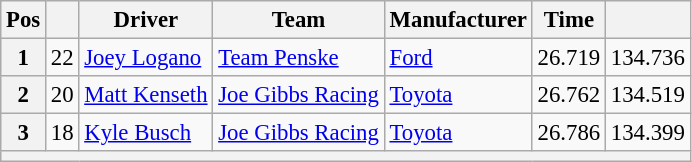<table class="wikitable" style="font-size:95%">
<tr>
<th>Pos</th>
<th></th>
<th>Driver</th>
<th>Team</th>
<th>Manufacturer</th>
<th>Time</th>
<th></th>
</tr>
<tr>
<th>1</th>
<td>22</td>
<td><a href='#'>Joey Logano</a></td>
<td><a href='#'>Team Penske</a></td>
<td><a href='#'>Ford</a></td>
<td>26.719</td>
<td>134.736</td>
</tr>
<tr>
<th>2</th>
<td>20</td>
<td><a href='#'>Matt Kenseth</a></td>
<td><a href='#'>Joe Gibbs Racing</a></td>
<td><a href='#'>Toyota</a></td>
<td>26.762</td>
<td>134.519</td>
</tr>
<tr>
<th>3</th>
<td>18</td>
<td><a href='#'>Kyle Busch</a></td>
<td><a href='#'>Joe Gibbs Racing</a></td>
<td><a href='#'>Toyota</a></td>
<td>26.786</td>
<td>134.399</td>
</tr>
<tr>
<th colspan="7"></th>
</tr>
</table>
